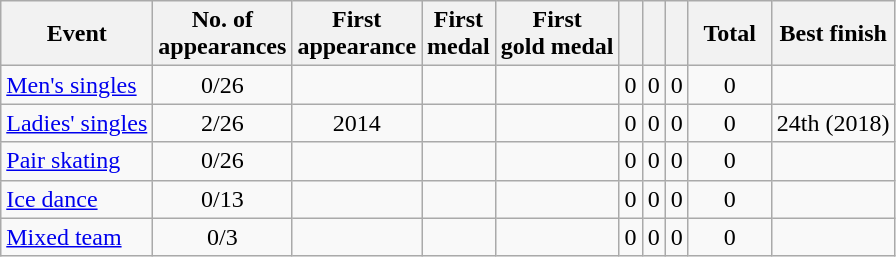<table class="wikitable sortable" style="text-align:center">
<tr>
<th>Event</th>
<th>No. of<br>appearances</th>
<th>First<br>appearance</th>
<th>First<br>medal</th>
<th>First<br>gold medal</th>
<th width:3em; font-weight:bold;"></th>
<th width:3em; font-weight:bold;"></th>
<th width:3em; font-weight:bold;"></th>
<th style="width:3em; font-weight:bold;">Total</th>
<th>Best finish</th>
</tr>
<tr>
<td align=left><a href='#'>Men's singles</a></td>
<td>0/26</td>
<td></td>
<td></td>
<td></td>
<td>0</td>
<td>0</td>
<td>0</td>
<td>0</td>
<td></td>
</tr>
<tr>
<td align=left><a href='#'>Ladies' singles</a></td>
<td>2/26</td>
<td>2014</td>
<td></td>
<td></td>
<td>0</td>
<td>0</td>
<td>0</td>
<td>0</td>
<td>24th (2018)</td>
</tr>
<tr>
<td align=left><a href='#'>Pair skating</a></td>
<td>0/26</td>
<td></td>
<td></td>
<td></td>
<td>0</td>
<td>0</td>
<td>0</td>
<td>0</td>
<td></td>
</tr>
<tr>
<td align=left><a href='#'>Ice dance</a></td>
<td>0/13</td>
<td></td>
<td></td>
<td></td>
<td>0</td>
<td>0</td>
<td>0</td>
<td>0</td>
<td></td>
</tr>
<tr>
<td align=left><a href='#'>Mixed team</a></td>
<td>0/3</td>
<td></td>
<td></td>
<td></td>
<td>0</td>
<td>0</td>
<td>0</td>
<td>0</td>
<td></td>
</tr>
</table>
